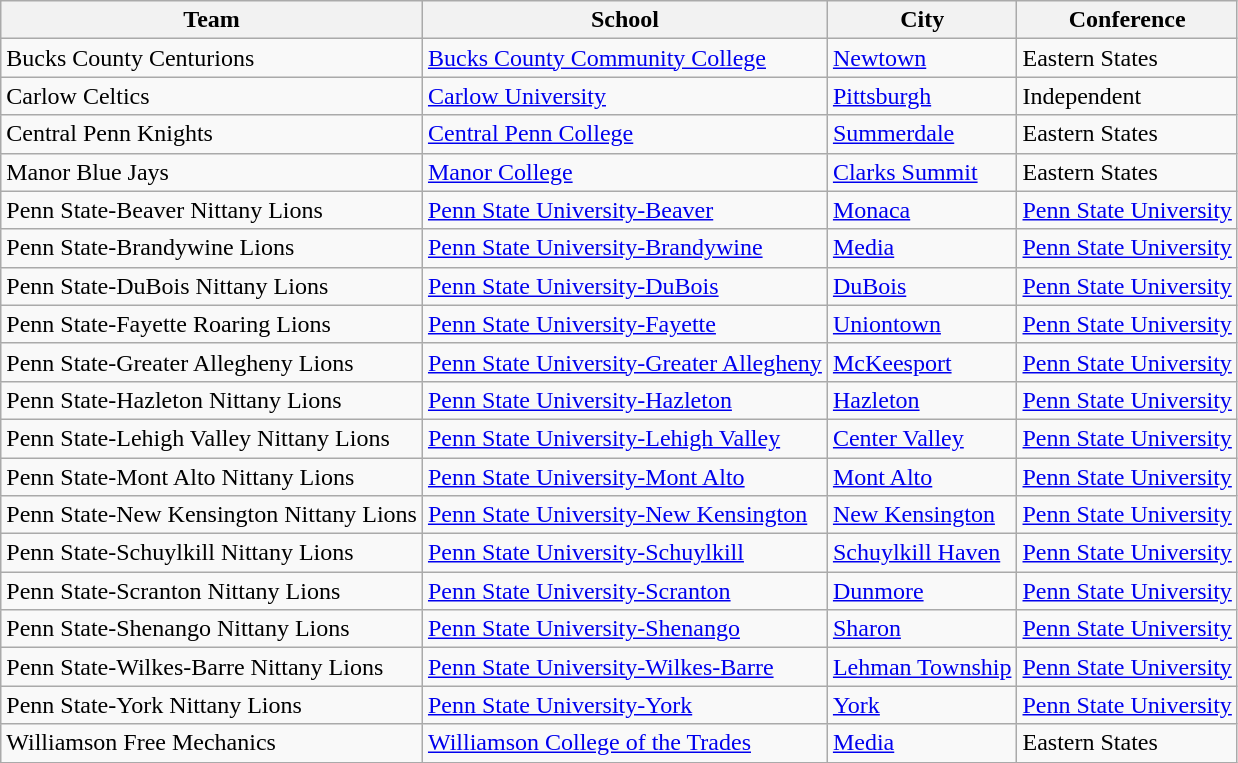<table class="sortable wikitable">
<tr>
<th>Team</th>
<th>School</th>
<th>City</th>
<th>Conference</th>
</tr>
<tr>
<td>Bucks County Centurions</td>
<td><a href='#'>Bucks County Community College</a></td>
<td><a href='#'>Newtown</a></td>
<td>Eastern States</td>
</tr>
<tr>
<td>Carlow Celtics</td>
<td><a href='#'>Carlow University</a></td>
<td><a href='#'>Pittsburgh</a></td>
<td>Independent</td>
</tr>
<tr>
<td>Central Penn Knights</td>
<td><a href='#'>Central Penn College</a></td>
<td><a href='#'>Summerdale</a></td>
<td>Eastern States</td>
</tr>
<tr>
<td>Manor Blue Jays</td>
<td><a href='#'>Manor College</a></td>
<td><a href='#'>Clarks Summit</a></td>
<td>Eastern States</td>
</tr>
<tr>
<td>Penn State-Beaver Nittany Lions</td>
<td><a href='#'>Penn State University-Beaver</a></td>
<td><a href='#'>Monaca</a></td>
<td><a href='#'>Penn State University</a></td>
</tr>
<tr>
<td>Penn State-Brandywine Lions</td>
<td><a href='#'>Penn State University-Brandywine</a></td>
<td><a href='#'>Media</a></td>
<td><a href='#'>Penn State University</a></td>
</tr>
<tr>
<td>Penn State-DuBois Nittany Lions</td>
<td><a href='#'>Penn State University-DuBois</a></td>
<td><a href='#'>DuBois</a></td>
<td><a href='#'>Penn State University</a></td>
</tr>
<tr>
<td>Penn State-Fayette Roaring Lions</td>
<td><a href='#'>Penn State University-Fayette</a></td>
<td><a href='#'>Uniontown</a></td>
<td><a href='#'>Penn State University</a></td>
</tr>
<tr>
<td>Penn State-Greater Allegheny Lions</td>
<td><a href='#'>Penn State University-Greater Allegheny</a></td>
<td><a href='#'>McKeesport</a></td>
<td><a href='#'>Penn State University</a></td>
</tr>
<tr>
<td>Penn State-Hazleton Nittany Lions</td>
<td><a href='#'>Penn State University-Hazleton</a></td>
<td><a href='#'>Hazleton</a></td>
<td><a href='#'>Penn State University</a></td>
</tr>
<tr>
<td>Penn State-Lehigh Valley Nittany Lions</td>
<td><a href='#'>Penn State University-Lehigh Valley</a></td>
<td><a href='#'>Center Valley</a></td>
<td><a href='#'>Penn State University</a></td>
</tr>
<tr>
<td>Penn State-Mont Alto Nittany Lions</td>
<td><a href='#'>Penn State University-Mont Alto</a></td>
<td><a href='#'>Mont Alto</a></td>
<td><a href='#'>Penn State University</a></td>
</tr>
<tr>
<td>Penn State-New Kensington Nittany Lions</td>
<td><a href='#'>Penn State University-New Kensington</a></td>
<td><a href='#'>New Kensington</a></td>
<td><a href='#'>Penn State University</a></td>
</tr>
<tr>
<td>Penn State-Schuylkill Nittany Lions</td>
<td><a href='#'>Penn State University-Schuylkill</a></td>
<td><a href='#'>Schuylkill Haven</a></td>
<td><a href='#'>Penn State University</a></td>
</tr>
<tr>
<td>Penn State-Scranton Nittany Lions</td>
<td><a href='#'>Penn State University-Scranton</a></td>
<td><a href='#'>Dunmore</a></td>
<td><a href='#'>Penn State University</a></td>
</tr>
<tr>
<td>Penn State-Shenango Nittany Lions</td>
<td><a href='#'>Penn State University-Shenango</a></td>
<td><a href='#'>Sharon</a></td>
<td><a href='#'>Penn State University</a></td>
</tr>
<tr>
<td>Penn State-Wilkes-Barre Nittany Lions</td>
<td><a href='#'>Penn State University-Wilkes-Barre</a></td>
<td><a href='#'>Lehman Township</a></td>
<td><a href='#'>Penn State University</a></td>
</tr>
<tr>
<td>Penn State-York Nittany Lions</td>
<td><a href='#'>Penn State University-York</a></td>
<td><a href='#'>York</a></td>
<td><a href='#'>Penn State University</a></td>
</tr>
<tr>
<td>Williamson Free Mechanics</td>
<td><a href='#'>Williamson College of the Trades</a></td>
<td><a href='#'>Media</a></td>
<td>Eastern States</td>
</tr>
</table>
